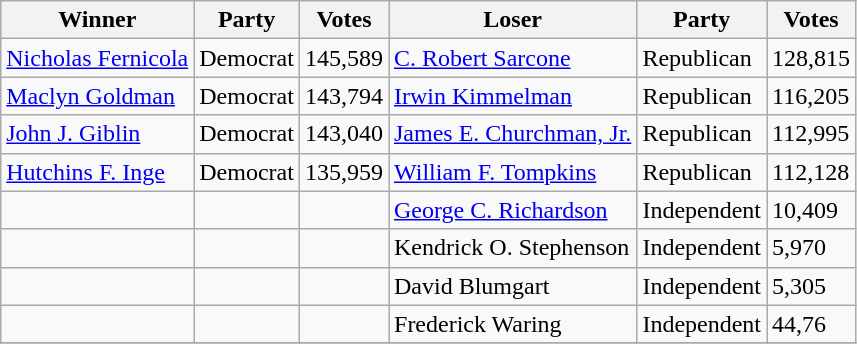<table class="wikitable">
<tr>
<th>Winner</th>
<th>Party</th>
<th>Votes</th>
<th>Loser</th>
<th>Party</th>
<th>Votes</th>
</tr>
<tr>
<td><a href='#'>Nicholas Fernicola</a></td>
<td>Democrat</td>
<td>145,589</td>
<td><a href='#'>C. Robert Sarcone</a></td>
<td>Republican</td>
<td>128,815</td>
</tr>
<tr>
<td><a href='#'>Maclyn Goldman</a></td>
<td>Democrat</td>
<td>143,794</td>
<td><a href='#'>Irwin Kimmelman</a></td>
<td>Republican</td>
<td>116,205</td>
</tr>
<tr>
<td><a href='#'>John J. Giblin</a></td>
<td>Democrat</td>
<td>143,040</td>
<td><a href='#'>James E. Churchman, Jr.</a></td>
<td>Republican</td>
<td>112,995</td>
</tr>
<tr>
<td><a href='#'>Hutchins F. Inge</a></td>
<td>Democrat</td>
<td>135,959</td>
<td><a href='#'>William F. Tompkins</a></td>
<td>Republican</td>
<td>112,128</td>
</tr>
<tr>
<td></td>
<td></td>
<td></td>
<td><a href='#'>George C. Richardson</a></td>
<td>Independent</td>
<td>10,409</td>
</tr>
<tr>
<td></td>
<td></td>
<td></td>
<td>Kendrick O. Stephenson</td>
<td>Independent</td>
<td>5,970</td>
</tr>
<tr>
<td></td>
<td></td>
<td></td>
<td>David Blumgart</td>
<td>Independent</td>
<td>5,305</td>
</tr>
<tr>
<td></td>
<td></td>
<td></td>
<td>Frederick Waring</td>
<td>Independent</td>
<td>44,76</td>
</tr>
<tr>
</tr>
</table>
